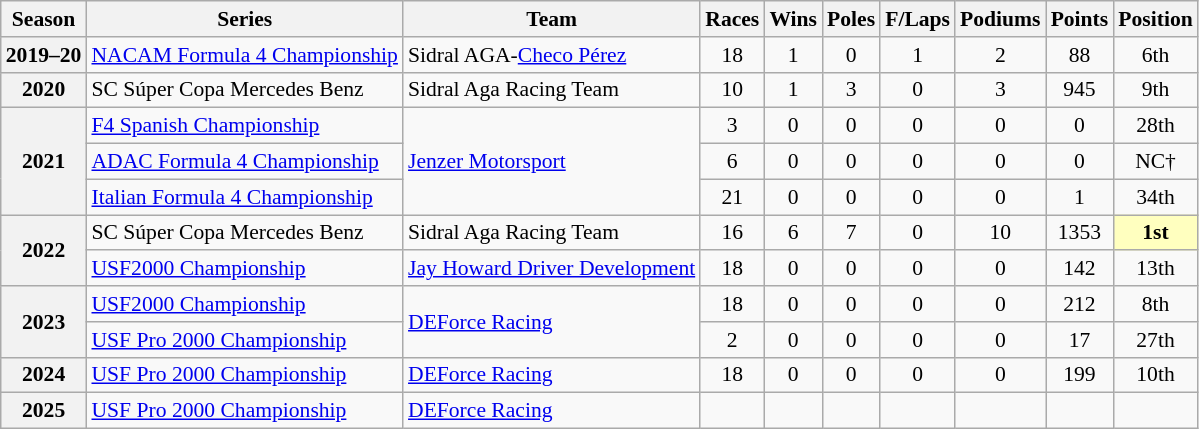<table class="wikitable" style="font-size: 90%; text-align:center">
<tr>
<th>Season</th>
<th>Series</th>
<th>Team</th>
<th>Races</th>
<th>Wins</th>
<th>Poles</th>
<th>F/Laps</th>
<th>Podiums</th>
<th>Points</th>
<th>Position</th>
</tr>
<tr>
<th nowrap>2019–20</th>
<td align=left nowrap><a href='#'>NACAM Formula 4 Championship</a></td>
<td align=left>Sidral AGA-<a href='#'>Checo Pérez</a></td>
<td>18</td>
<td>1</td>
<td>0</td>
<td>1</td>
<td>2</td>
<td>88</td>
<td>6th</td>
</tr>
<tr>
<th>2020</th>
<td align=left>SC Súper Copa Mercedes Benz</td>
<td align=left>Sidral Aga Racing Team</td>
<td>10</td>
<td>1</td>
<td>3</td>
<td>0</td>
<td>3</td>
<td>945</td>
<td>9th</td>
</tr>
<tr>
<th rowspan="3">2021</th>
<td align="left"><a href='#'>F4 Spanish Championship</a></td>
<td rowspan="3" align="left"><a href='#'>Jenzer Motorsport</a></td>
<td>3</td>
<td>0</td>
<td>0</td>
<td>0</td>
<td>0</td>
<td>0</td>
<td>28th</td>
</tr>
<tr>
<td align="left"><a href='#'>ADAC Formula 4 Championship</a></td>
<td>6</td>
<td>0</td>
<td>0</td>
<td>0</td>
<td>0</td>
<td>0</td>
<td>NC†</td>
</tr>
<tr>
<td align="left"><a href='#'>Italian Formula 4 Championship</a></td>
<td>21</td>
<td>0</td>
<td>0</td>
<td>0</td>
<td>0</td>
<td>1</td>
<td>34th</td>
</tr>
<tr>
<th rowspan="2">2022</th>
<td align=left>SC Súper Copa Mercedes Benz</td>
<td align=left>Sidral Aga Racing Team</td>
<td>16</td>
<td>6</td>
<td>7</td>
<td>0</td>
<td>10</td>
<td>1353</td>
<td style="background:#FFFFBF;"><strong>1st</strong></td>
</tr>
<tr>
<td align="left"><a href='#'>USF2000 Championship</a></td>
<td align="left" nowrap><a href='#'>Jay Howard Driver Development</a></td>
<td>18</td>
<td>0</td>
<td>0</td>
<td>0</td>
<td>0</td>
<td>142</td>
<td>13th</td>
</tr>
<tr>
<th rowspan="2">2023</th>
<td align=left><a href='#'>USF2000 Championship</a></td>
<td rowspan="2" align="left"><a href='#'>DEForce Racing</a></td>
<td>18</td>
<td>0</td>
<td>0</td>
<td>0</td>
<td>0</td>
<td>212</td>
<td>8th</td>
</tr>
<tr>
<td align=left><a href='#'>USF Pro 2000 Championship</a></td>
<td>2</td>
<td>0</td>
<td>0</td>
<td>0</td>
<td>0</td>
<td>17</td>
<td>27th</td>
</tr>
<tr>
<th>2024</th>
<td align=left><a href='#'>USF Pro 2000 Championship</a></td>
<td align=left><a href='#'>DEForce Racing</a></td>
<td>18</td>
<td>0</td>
<td>0</td>
<td>0</td>
<td>0</td>
<td>199</td>
<td>10th</td>
</tr>
<tr>
<th>2025</th>
<td align=left><a href='#'>USF Pro 2000 Championship</a></td>
<td align=left><a href='#'>DEForce Racing</a></td>
<td></td>
<td></td>
<td></td>
<td></td>
<td></td>
<td></td>
<td></td>
</tr>
</table>
